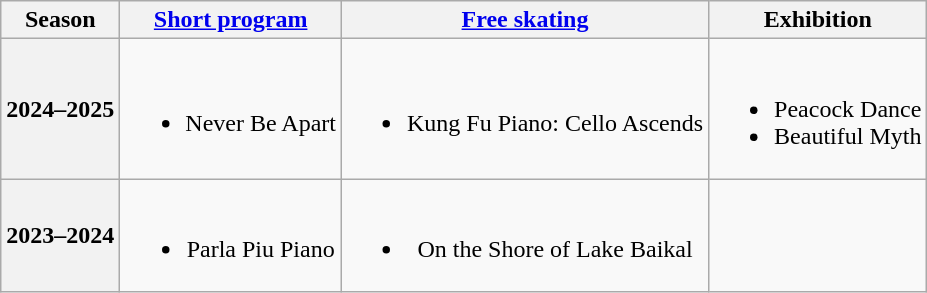<table class=wikitable style=text-align:center>
<tr>
<th>Season</th>
<th><a href='#'>Short program</a></th>
<th><a href='#'>Free skating</a></th>
<th>Exhibition</th>
</tr>
<tr>
<th>2024–2025 <br> </th>
<td><br><ul><li>Never Be Apart <br> </li></ul></td>
<td><br><ul><li>Kung Fu Piano: Cello Ascends <br> </li></ul></td>
<td><br><ul><li>Peacock Dance <br> </li><li>Beautiful Myth <br> </li></ul></td>
</tr>
<tr>
<th>2023–2024 <br> </th>
<td><br><ul><li>Parla Piu Piano <br> </li></ul></td>
<td><br><ul><li>On the Shore of Lake Baikal<br></li></ul></td>
<td></td>
</tr>
</table>
